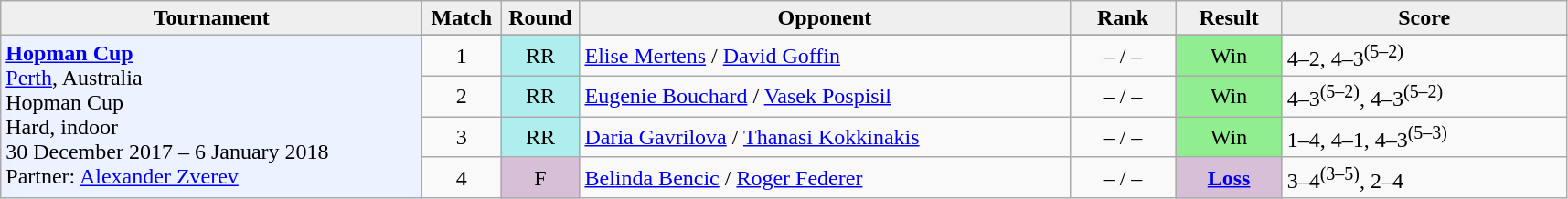<table class="wikitable">
<tr style="background:#efefef;font-weight:bold;text-align:center">
<td style="width:300px;">Tournament</td>
<td style="width:50px;">Match</td>
<td style="width:50px;">Round</td>
<td style="width:350px;">Opponent</td>
<td style="width:70px;">Rank</td>
<td style="width:70px;">Result</td>
<td style="width:200px;">Score</td>
</tr>
<tr>
<td rowspan="5" style="background:#ecf2ff; text-align:left; vertical-align:top;"><strong><a href='#'>Hopman Cup</a></strong><br><a href='#'>Perth</a>, Australia<br>Hopman Cup<br>Hard, indoor<br>30 December 2017 – 6 January 2018<br>Partner:  <a href='#'>Alexander Zverev</a></td>
</tr>
<tr>
<td style="text-align:center">1</td>
<td style="text-align:center; background:#afeeee">RR</td>
<td> <a href='#'>Elise Mertens</a> /  <a href='#'>David Goffin</a></td>
<td style="text-align:center">– / –</td>
<td style="text-align:center; background:lightgreen">Win</td>
<td>4–2, 4–3<sup>(5–2)</sup></td>
</tr>
<tr>
<td style="text-align:center">2</td>
<td style="text-align:center; background:#afeeee">RR</td>
<td> <a href='#'>Eugenie Bouchard</a> /  <a href='#'>Vasek Pospisil</a></td>
<td style="text-align:center">– / –</td>
<td style="text-align:center; background:lightgreen">Win</td>
<td>4–3<sup>(5–2)</sup>, 4–3<sup>(5–2)</sup></td>
</tr>
<tr>
<td style="text-align:center">3</td>
<td style="text-align:center; background:#afeeee">RR</td>
<td> <a href='#'>Daria Gavrilova</a> /  <a href='#'>Thanasi Kokkinakis</a></td>
<td style="text-align:center">– / –</td>
<td style="text-align:center; background:lightgreen">Win</td>
<td>1–4, 4–1, 4–3<sup>(5–3)</sup></td>
</tr>
<tr>
<td style="text-align:center">4</td>
<td style="text-align:center; background:thistle">F</td>
<td> <a href='#'>Belinda Bencic</a> /  <a href='#'>Roger Federer</a></td>
<td style="text-align:center">– / –</td>
<td style="text-align:center; background:thistle"><strong><a href='#'>Loss</a></strong></td>
<td>3–4<sup>(3–5)</sup>, 2–4</td>
</tr>
</table>
